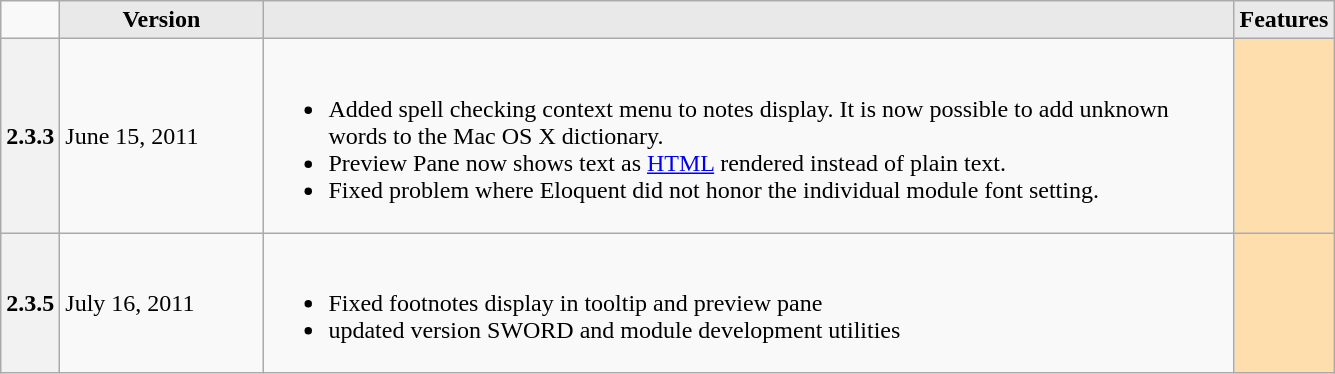<table class="wikitable" font-size:90%;">
<tr>
<td></td>
<th style="background:#e9e9e9; width:8em; text-align:center;">Version</th>
<th style="background:#e9e9e9; width:16em; text-align:center;"></th>
<th style="background:#e9e9e9; text-align:center;">Features</th>
</tr>
<tr>
<th>2.3.3</th>
<td>June 15, 2011</td>
<td style="min-width: 40em;"><br><ul><li>Added spell checking context menu to notes display. It is now possible to add unknown words to the Mac OS X dictionary.</li><li>Preview Pane now shows text as <a href='#'>HTML</a> rendered instead of plain text.</li><li>Fixed problem where Eloquent did not honor the individual module font setting.</li></ul></td>
<td style="white-space:nowrap;background:#ffdead;"></td>
</tr>
<tr>
<th>2.3.5</th>
<td>July 16, 2011</td>
<td><br><ul><li>Fixed footnotes display in tooltip and preview pane</li><li>updated version SWORD and module development utilities</li></ul></td>
<td style="white-space:nowrap;background:#ffdead;"></td>
</tr>
</table>
